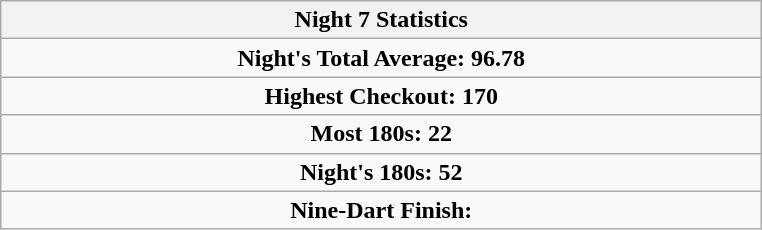<table class=wikitable style="text-align:center">
<tr>
<th width=500>Night 7 Statistics</th>
</tr>
<tr align=center>
<td colspan="3"><strong>Night's Total Average: 96.78</strong></td>
</tr>
<tr align=center>
<td colspan="3"><strong>Highest Checkout: </strong>  <strong>170</strong></td>
</tr>
<tr align=center>
<td colspan="3"><strong>Most 180s: </strong> <strong>22</strong></td>
</tr>
<tr align=center>
<td colspan="3"><strong>Night's 180s: 52</strong></td>
</tr>
<tr align=center>
<td colspan="3"><strong>Nine-Dart Finish:</strong> </td>
</tr>
</table>
